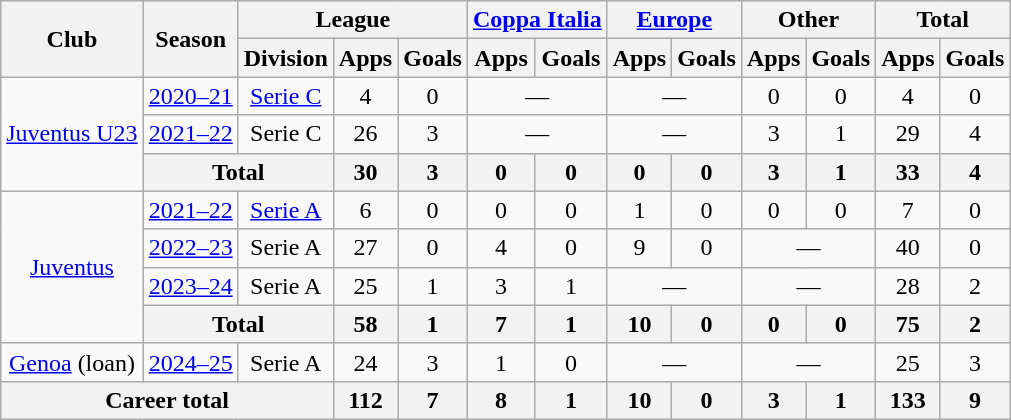<table class="wikitable" style="text-align:center">
<tr>
<th rowspan="2">Club</th>
<th rowspan="2">Season</th>
<th colspan="3">League</th>
<th colspan="2"><a href='#'>Coppa Italia</a></th>
<th colspan="2"><a href='#'>Europe</a></th>
<th colspan="2">Other</th>
<th colspan="2">Total</th>
</tr>
<tr>
<th>Division</th>
<th>Apps</th>
<th>Goals</th>
<th>Apps</th>
<th>Goals</th>
<th>Apps</th>
<th>Goals</th>
<th>Apps</th>
<th>Goals</th>
<th>Apps</th>
<th>Goals</th>
</tr>
<tr>
<td rowspan="3"><a href='#'>Juventus U23</a></td>
<td><a href='#'>2020–21</a></td>
<td><a href='#'>Serie C</a></td>
<td>4</td>
<td>0</td>
<td colspan="2">—</td>
<td colspan="2">—</td>
<td>0</td>
<td>0</td>
<td>4</td>
<td>0</td>
</tr>
<tr>
<td><a href='#'>2021–22</a></td>
<td>Serie C</td>
<td>26</td>
<td>3</td>
<td colspan="2">—</td>
<td colspan="2">—</td>
<td>3</td>
<td>1</td>
<td>29</td>
<td>4</td>
</tr>
<tr>
<th colspan="2">Total</th>
<th>30</th>
<th>3</th>
<th>0</th>
<th>0</th>
<th>0</th>
<th>0</th>
<th>3</th>
<th>1</th>
<th>33</th>
<th>4</th>
</tr>
<tr>
<td rowspan="4"><a href='#'>Juventus</a></td>
<td><a href='#'>2021–22</a></td>
<td><a href='#'>Serie A</a></td>
<td>6</td>
<td>0</td>
<td>0</td>
<td>0</td>
<td>1</td>
<td>0</td>
<td>0</td>
<td>0</td>
<td>7</td>
<td>0</td>
</tr>
<tr>
<td><a href='#'>2022–23</a></td>
<td>Serie A</td>
<td>27</td>
<td>0</td>
<td>4</td>
<td>0</td>
<td>9</td>
<td>0</td>
<td colspan="2">—</td>
<td>40</td>
<td>0</td>
</tr>
<tr>
<td><a href='#'>2023–24</a></td>
<td>Serie A</td>
<td>25</td>
<td>1</td>
<td>3</td>
<td>1</td>
<td colspan="2">—</td>
<td colspan="2">—</td>
<td>28</td>
<td>2</td>
</tr>
<tr>
<th colspan="2">Total</th>
<th>58</th>
<th>1</th>
<th>7</th>
<th>1</th>
<th>10</th>
<th>0</th>
<th>0</th>
<th>0</th>
<th>75</th>
<th>2</th>
</tr>
<tr>
<td><a href='#'>Genoa</a> (loan)</td>
<td><a href='#'>2024–25</a></td>
<td>Serie A</td>
<td>24</td>
<td>3</td>
<td>1</td>
<td>0</td>
<td colspan="2">—</td>
<td colspan="2">—</td>
<td>25</td>
<td>3</td>
</tr>
<tr>
<th colspan="3">Career total</th>
<th>112</th>
<th>7</th>
<th>8</th>
<th>1</th>
<th>10</th>
<th>0</th>
<th>3</th>
<th>1</th>
<th>133</th>
<th>9</th>
</tr>
</table>
